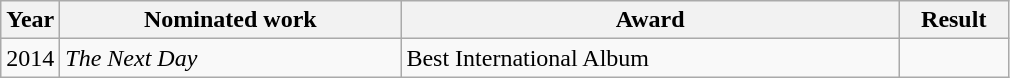<table class="wikitable">
<tr>
<th>Year</th>
<th style="width:220px;">Nominated work</th>
<th style="width:325px;">Award</th>
<th width="65">Result</th>
</tr>
<tr>
<td>2014</td>
<td><em>The Next Day</em></td>
<td>Best International Album</td>
<td></td>
</tr>
</table>
